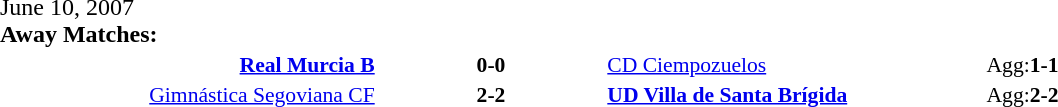<table width=100% cellspacing=1>
<tr>
<th width=20%></th>
<th width=12%></th>
<th width=20%></th>
<th></th>
</tr>
<tr>
<td>June 10, 2007<br><strong>Away Matches:</strong></td>
</tr>
<tr style=font-size:90%>
<td align=right><strong><a href='#'>Real Murcia B</a></strong></td>
<td align=center><strong>0-0</strong></td>
<td><a href='#'>CD Ciempozuelos</a></td>
<td>Agg:<strong>1-1</strong></td>
</tr>
<tr style=font-size:90%>
<td align=right><a href='#'>Gimnástica Segoviana CF</a></td>
<td align=center><strong>2-2</strong></td>
<td><strong><a href='#'>UD Villa de Santa Brígida</a></strong></td>
<td>Agg:<strong>2-2</strong></td>
</tr>
</table>
